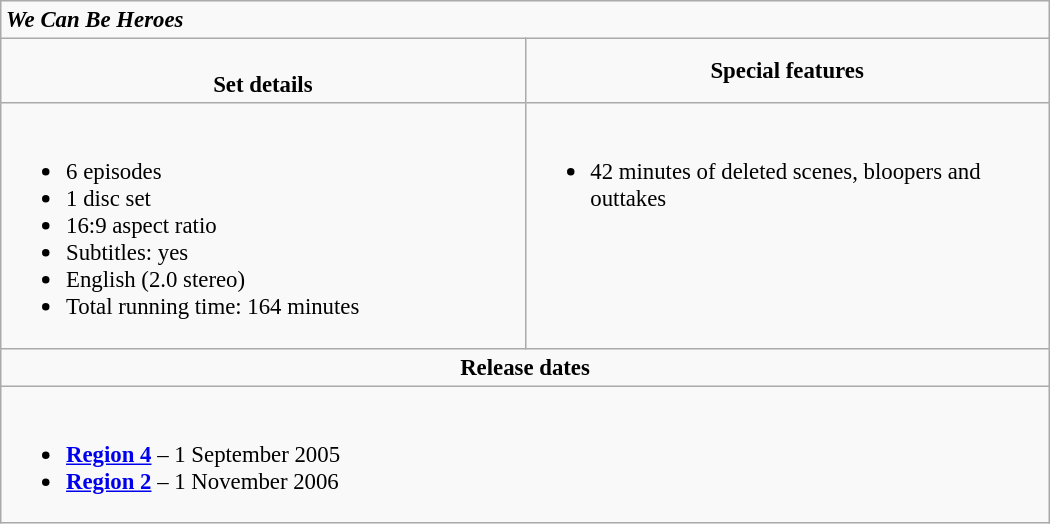<table class="wikitable" style="width:700px; font-size:95%;">
<tr>
<td colspan="2"><strong><em>We Can Be Heroes</em></strong></td>
</tr>
<tr>
<td style="width:250px; text-align:center;"><br><strong>Set details</strong></td>
<td style="width:250px; text-align:center;"><strong>Special features</strong></td>
</tr>
<tr valign="top">
<td style="text-align:left; width:250px;"><br><ul><li>6 episodes</li><li>1 disc set</li><li>16:9 aspect ratio</li><li>Subtitles: yes</li><li>English (2.0 stereo)</li><li>Total running time: 164 minutes</li></ul></td>
<td style="text-align:left; width:250px;"><br><ul><li>42 minutes of deleted scenes, bloopers and outtakes</li></ul></td>
</tr>
<tr>
<td colspan="2" style="text-align:center;"><strong>Release dates</strong></td>
</tr>
<tr>
<td colspan="2"><br><ul><li><strong><a href='#'>Region 4</a></strong> – 1 September 2005</li><li><strong><a href='#'>Region 2</a></strong> – 1 November 2006</li></ul></td>
</tr>
</table>
